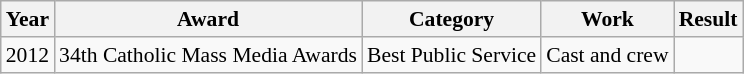<table class="wikitable" style="font-size:90%;">
<tr>
<th>Year</th>
<th>Award</th>
<th>Category</th>
<th>Work</th>
<th>Result</th>
</tr>
<tr>
<td>2012</td>
<td>34th Catholic Mass Media Awards</td>
<td>Best Public Service</td>
<td>Cast and crew</td>
<td></td>
</tr>
</table>
